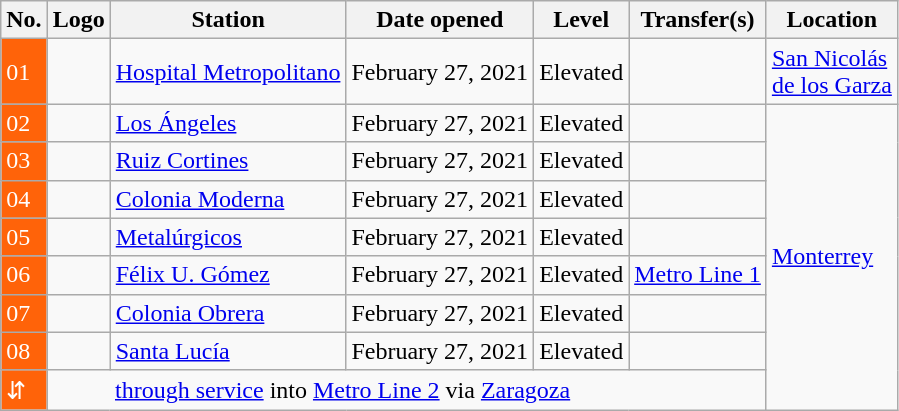<table class="wikitable" rules="all">
<tr>
<th>No.</th>
<th>Logo</th>
<th>Station</th>
<th>Date opened</th>
<th>Level</th>
<th>Transfer(s)</th>
<th>Location</th>
</tr>
<tr>
<td style="background: #ff6309; color: white;">01</td>
<td align=center></td>
<td><a href='#'>Hospital Metropolitano</a></td>
<td>February 27, 2021</td>
<td>Elevated</td>
<td></td>
<td><a href='#'>San Nicolás<br>de los Garza</a></td>
</tr>
<tr>
<td style="background: #ff6309; color: white;">02</td>
<td align=center></td>
<td><a href='#'>Los Ángeles</a></td>
<td>February 27, 2021</td>
<td>Elevated</td>
<td></td>
<td rowspan="8"><a href='#'>Monterrey</a></td>
</tr>
<tr>
<td style="background: #ff6309; color: white;">03</td>
<td align=center></td>
<td><a href='#'>Ruiz Cortines</a></td>
<td>February 27, 2021</td>
<td>Elevated</td>
<td></td>
</tr>
<tr>
<td style="background: #ff6309; color: white;">04</td>
<td align=center></td>
<td><a href='#'>Colonia Moderna</a></td>
<td>February 27, 2021</td>
<td>Elevated</td>
<td></td>
</tr>
<tr>
<td style="background: #ff6309; color: white;">05</td>
<td align=center></td>
<td><a href='#'>Metalúrgicos</a></td>
<td>February 27, 2021</td>
<td>Elevated</td>
<td></td>
</tr>
<tr>
<td style="background: #ff6309; color: white;">06</td>
<td align=center></td>
<td><a href='#'>Félix U. Gómez</a></td>
<td>February 27, 2021</td>
<td>Elevated</td>
<td> <a href='#'>Metro Line 1</a></td>
</tr>
<tr>
<td style="background: #ff6309; color: white;">07</td>
<td align=center></td>
<td><a href='#'>Colonia Obrera</a></td>
<td>February 27, 2021</td>
<td>Elevated</td>
<td></td>
</tr>
<tr>
<td style="background: #ff6309; color: white;">08</td>
<td align=center></td>
<td><a href='#'>Santa Lucía</a></td>
<td>February 27, 2021</td>
<td>Elevated</td>
<td></td>
</tr>
<tr>
<td style="background: #ff6309; color: white;">⇵</td>
<td align=center style="border-right:none;"></td>
<td colspan="4" style="border-left:none;"><a href='#'>through service</a> into  <a href='#'>Metro Line 2</a> via <a href='#'>Zaragoza</a></td>
</tr>
</table>
